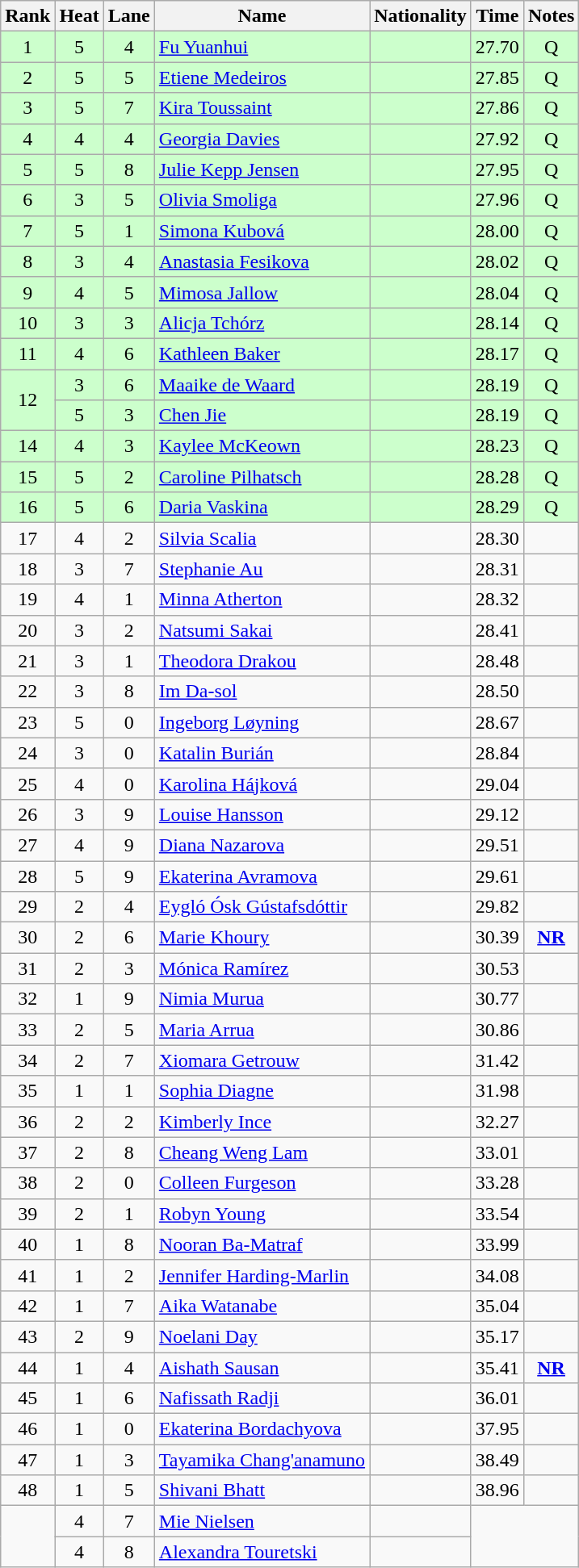<table class="wikitable sortable" style="text-align:center">
<tr>
<th>Rank</th>
<th>Heat</th>
<th>Lane</th>
<th>Name</th>
<th>Nationality</th>
<th>Time</th>
<th>Notes</th>
</tr>
<tr bgcolor=ccffcc>
<td>1</td>
<td>5</td>
<td>4</td>
<td align=left><a href='#'>Fu Yuanhui</a></td>
<td align=left></td>
<td>27.70</td>
<td>Q</td>
</tr>
<tr bgcolor=ccffcc>
<td>2</td>
<td>5</td>
<td>5</td>
<td align=left><a href='#'>Etiene Medeiros</a></td>
<td align=left></td>
<td>27.85</td>
<td>Q</td>
</tr>
<tr bgcolor=ccffcc>
<td>3</td>
<td>5</td>
<td>7</td>
<td align=left><a href='#'>Kira Toussaint</a></td>
<td align=left></td>
<td>27.86</td>
<td>Q</td>
</tr>
<tr bgcolor=ccffcc>
<td>4</td>
<td>4</td>
<td>4</td>
<td align=left><a href='#'>Georgia Davies</a></td>
<td align=left></td>
<td>27.92</td>
<td>Q</td>
</tr>
<tr bgcolor=ccffcc>
<td>5</td>
<td>5</td>
<td>8</td>
<td align=left><a href='#'>Julie Kepp Jensen</a></td>
<td align=left></td>
<td>27.95</td>
<td>Q</td>
</tr>
<tr bgcolor=ccffcc>
<td>6</td>
<td>3</td>
<td>5</td>
<td align=left><a href='#'>Olivia Smoliga</a></td>
<td align=left></td>
<td>27.96</td>
<td>Q</td>
</tr>
<tr bgcolor=ccffcc>
<td>7</td>
<td>5</td>
<td>1</td>
<td align=left><a href='#'>Simona Kubová</a></td>
<td align=left></td>
<td>28.00</td>
<td>Q</td>
</tr>
<tr bgcolor=ccffcc>
<td>8</td>
<td>3</td>
<td>4</td>
<td align=left><a href='#'>Anastasia Fesikova</a></td>
<td align=left></td>
<td>28.02</td>
<td>Q</td>
</tr>
<tr bgcolor=ccffcc>
<td>9</td>
<td>4</td>
<td>5</td>
<td align=left><a href='#'>Mimosa Jallow</a></td>
<td align=left></td>
<td>28.04</td>
<td>Q</td>
</tr>
<tr bgcolor=ccffcc>
<td>10</td>
<td>3</td>
<td>3</td>
<td align=left><a href='#'>Alicja Tchórz</a></td>
<td align=left></td>
<td>28.14</td>
<td>Q</td>
</tr>
<tr bgcolor=ccffcc>
<td>11</td>
<td>4</td>
<td>6</td>
<td align=left><a href='#'>Kathleen Baker</a></td>
<td align=left></td>
<td>28.17</td>
<td>Q</td>
</tr>
<tr bgcolor=ccffcc>
<td rowspan=2>12</td>
<td>3</td>
<td>6</td>
<td align=left><a href='#'>Maaike de Waard</a></td>
<td align=left></td>
<td>28.19</td>
<td>Q</td>
</tr>
<tr bgcolor=ccffcc>
<td>5</td>
<td>3</td>
<td align=left><a href='#'>Chen Jie</a></td>
<td align=left></td>
<td>28.19</td>
<td>Q</td>
</tr>
<tr bgcolor=ccffcc>
<td>14</td>
<td>4</td>
<td>3</td>
<td align=left><a href='#'>Kaylee McKeown</a></td>
<td align=left></td>
<td>28.23</td>
<td>Q</td>
</tr>
<tr bgcolor=ccffcc>
<td>15</td>
<td>5</td>
<td>2</td>
<td align=left><a href='#'>Caroline Pilhatsch</a></td>
<td align=left></td>
<td>28.28</td>
<td>Q</td>
</tr>
<tr bgcolor=ccffcc>
<td>16</td>
<td>5</td>
<td>6</td>
<td align=left><a href='#'>Daria Vaskina</a></td>
<td align=left></td>
<td>28.29</td>
<td>Q</td>
</tr>
<tr>
<td>17</td>
<td>4</td>
<td>2</td>
<td align=left><a href='#'>Silvia Scalia</a></td>
<td align=left></td>
<td>28.30</td>
<td></td>
</tr>
<tr>
<td>18</td>
<td>3</td>
<td>7</td>
<td align=left><a href='#'>Stephanie Au</a></td>
<td align=left></td>
<td>28.31</td>
<td></td>
</tr>
<tr>
<td>19</td>
<td>4</td>
<td>1</td>
<td align=left><a href='#'>Minna Atherton</a></td>
<td align=left></td>
<td>28.32</td>
<td></td>
</tr>
<tr>
<td>20</td>
<td>3</td>
<td>2</td>
<td align=left><a href='#'>Natsumi Sakai</a></td>
<td align=left></td>
<td>28.41</td>
<td></td>
</tr>
<tr>
<td>21</td>
<td>3</td>
<td>1</td>
<td align=left><a href='#'>Theodora Drakou</a></td>
<td align=left></td>
<td>28.48</td>
<td></td>
</tr>
<tr>
<td>22</td>
<td>3</td>
<td>8</td>
<td align=left><a href='#'>Im Da-sol</a></td>
<td align=left></td>
<td>28.50</td>
<td></td>
</tr>
<tr>
<td>23</td>
<td>5</td>
<td>0</td>
<td align=left><a href='#'>Ingeborg Løyning</a></td>
<td align=left></td>
<td>28.67</td>
<td></td>
</tr>
<tr>
<td>24</td>
<td>3</td>
<td>0</td>
<td align=left><a href='#'>Katalin Burián</a></td>
<td align=left></td>
<td>28.84</td>
<td></td>
</tr>
<tr>
<td>25</td>
<td>4</td>
<td>0</td>
<td align=left><a href='#'>Karolina Hájková</a></td>
<td align=left></td>
<td>29.04</td>
<td></td>
</tr>
<tr>
<td>26</td>
<td>3</td>
<td>9</td>
<td align=left><a href='#'>Louise Hansson</a></td>
<td align=left></td>
<td>29.12</td>
<td></td>
</tr>
<tr>
<td>27</td>
<td>4</td>
<td>9</td>
<td align=left><a href='#'>Diana Nazarova</a></td>
<td align=left></td>
<td>29.51</td>
<td></td>
</tr>
<tr>
<td>28</td>
<td>5</td>
<td>9</td>
<td align=left><a href='#'>Ekaterina Avramova</a></td>
<td align=left></td>
<td>29.61</td>
<td></td>
</tr>
<tr>
<td>29</td>
<td>2</td>
<td>4</td>
<td align=left><a href='#'>Eygló Ósk Gústafsdóttir</a></td>
<td align=left></td>
<td>29.82</td>
<td></td>
</tr>
<tr>
<td>30</td>
<td>2</td>
<td>6</td>
<td align=left><a href='#'>Marie Khoury</a></td>
<td align=left></td>
<td>30.39</td>
<td><strong><a href='#'>NR</a></strong></td>
</tr>
<tr>
<td>31</td>
<td>2</td>
<td>3</td>
<td align=left><a href='#'>Mónica Ramírez</a></td>
<td align=left></td>
<td>30.53</td>
<td></td>
</tr>
<tr>
<td>32</td>
<td>1</td>
<td>9</td>
<td align=left><a href='#'>Nimia Murua</a></td>
<td align=left></td>
<td>30.77</td>
<td></td>
</tr>
<tr>
<td>33</td>
<td>2</td>
<td>5</td>
<td align=left><a href='#'>Maria Arrua</a></td>
<td align=left></td>
<td>30.86</td>
<td></td>
</tr>
<tr>
<td>34</td>
<td>2</td>
<td>7</td>
<td align=left><a href='#'>Xiomara Getrouw</a></td>
<td align=left></td>
<td>31.42</td>
<td></td>
</tr>
<tr>
<td>35</td>
<td>1</td>
<td>1</td>
<td align=left><a href='#'>Sophia Diagne</a></td>
<td align=left></td>
<td>31.98</td>
<td></td>
</tr>
<tr>
<td>36</td>
<td>2</td>
<td>2</td>
<td align=left><a href='#'>Kimberly Ince</a></td>
<td align=left></td>
<td>32.27</td>
<td></td>
</tr>
<tr>
<td>37</td>
<td>2</td>
<td>8</td>
<td align=left><a href='#'>Cheang Weng Lam</a></td>
<td align=left></td>
<td>33.01</td>
<td></td>
</tr>
<tr>
<td>38</td>
<td>2</td>
<td>0</td>
<td align=left><a href='#'>Colleen Furgeson</a></td>
<td align=left></td>
<td>33.28</td>
<td></td>
</tr>
<tr>
<td>39</td>
<td>2</td>
<td>1</td>
<td align=left><a href='#'>Robyn Young</a></td>
<td align=left></td>
<td>33.54</td>
<td></td>
</tr>
<tr>
<td>40</td>
<td>1</td>
<td>8</td>
<td align=left><a href='#'>Nooran Ba-Matraf</a></td>
<td align=left></td>
<td>33.99</td>
<td></td>
</tr>
<tr>
<td>41</td>
<td>1</td>
<td>2</td>
<td align=left><a href='#'>Jennifer Harding-Marlin</a></td>
<td align=left></td>
<td>34.08</td>
<td></td>
</tr>
<tr>
<td>42</td>
<td>1</td>
<td>7</td>
<td align=left><a href='#'>Aika Watanabe</a></td>
<td align=left></td>
<td>35.04</td>
<td></td>
</tr>
<tr>
<td>43</td>
<td>2</td>
<td>9</td>
<td align=left><a href='#'>Noelani Day</a></td>
<td align=left></td>
<td>35.17</td>
<td></td>
</tr>
<tr>
<td>44</td>
<td>1</td>
<td>4</td>
<td align=left><a href='#'>Aishath Sausan</a></td>
<td align=left></td>
<td>35.41</td>
<td><strong><a href='#'>NR</a></strong></td>
</tr>
<tr>
<td>45</td>
<td>1</td>
<td>6</td>
<td align=left><a href='#'>Nafissath Radji</a></td>
<td align=left></td>
<td>36.01</td>
<td></td>
</tr>
<tr>
<td>46</td>
<td>1</td>
<td>0</td>
<td align=left><a href='#'>Ekaterina Bordachyova</a></td>
<td align=left></td>
<td>37.95</td>
<td></td>
</tr>
<tr>
<td>47</td>
<td>1</td>
<td>3</td>
<td align=left><a href='#'>Tayamika Chang'anamuno</a></td>
<td align=left></td>
<td>38.49</td>
<td></td>
</tr>
<tr>
<td>48</td>
<td>1</td>
<td>5</td>
<td align=left><a href='#'>Shivani Bhatt</a></td>
<td align=left></td>
<td>38.96</td>
<td></td>
</tr>
<tr>
<td rowspan=2></td>
<td>4</td>
<td>7</td>
<td align=left><a href='#'>Mie Nielsen</a></td>
<td align=left></td>
<td colspan=2 rowspan=2></td>
</tr>
<tr>
<td>4</td>
<td>8</td>
<td align=left><a href='#'>Alexandra Touretski</a></td>
<td align=left></td>
</tr>
</table>
